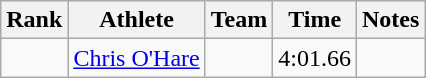<table class="wikitable sortable">
<tr>
<th>Rank</th>
<th>Athlete</th>
<th>Team</th>
<th>Time</th>
<th>Notes</th>
</tr>
<tr>
<td align=center></td>
<td><a href='#'>Chris O'Hare</a></td>
<td></td>
<td>4:01.66</td>
<td></td>
</tr>
</table>
